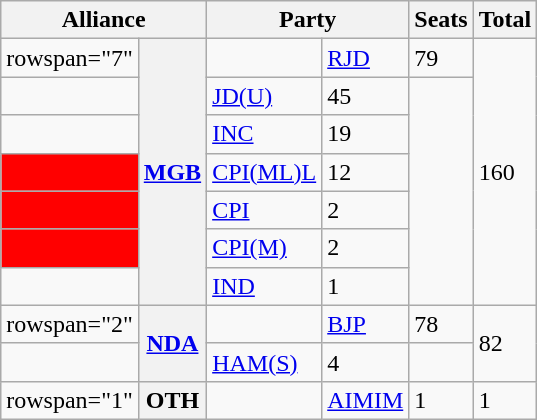<table class="wikitable">
<tr>
<th colspan="2">Alliance</th>
<th colspan="2">Party</th>
<th>Seats</th>
<th>Total</th>
</tr>
<tr>
<td>rowspan="7" </td>
<th rowspan="7"><a href='#'>MGB</a></th>
<td></td>
<td><a href='#'>RJD</a></td>
<td>79</td>
<td rowspan="7">160</td>
</tr>
<tr>
<td></td>
<td><a href='#'>JD(U)</a></td>
<td>45</td>
</tr>
<tr>
<td></td>
<td><a href='#'>INC</a></td>
<td>19</td>
</tr>
<tr>
<td bgcolor="red"></td>
<td><a href='#'>CPI(ML)L</a></td>
<td>12</td>
</tr>
<tr>
<td bgcolor="red"></td>
<td><a href='#'>CPI</a></td>
<td>2</td>
</tr>
<tr>
<td bgcolor="red"></td>
<td><a href='#'>CPI(M)</a></td>
<td>2</td>
</tr>
<tr>
<td></td>
<td><a href='#'>IND</a></td>
<td>1</td>
</tr>
<tr>
<td>rowspan="2" </td>
<th rowspan="2"><a href='#'>NDA</a></th>
<td></td>
<td><a href='#'>BJP</a></td>
<td>78</td>
<td rowspan="2">82</td>
</tr>
<tr>
<td></td>
<td><a href='#'>HAM(S)</a></td>
<td>4</td>
</tr>
<tr>
<td>rowspan="1" </td>
<th rowspan="1">OTH</th>
<td></td>
<td><a href='#'>AIMIM</a></td>
<td>1</td>
<td>1</td>
</tr>
</table>
